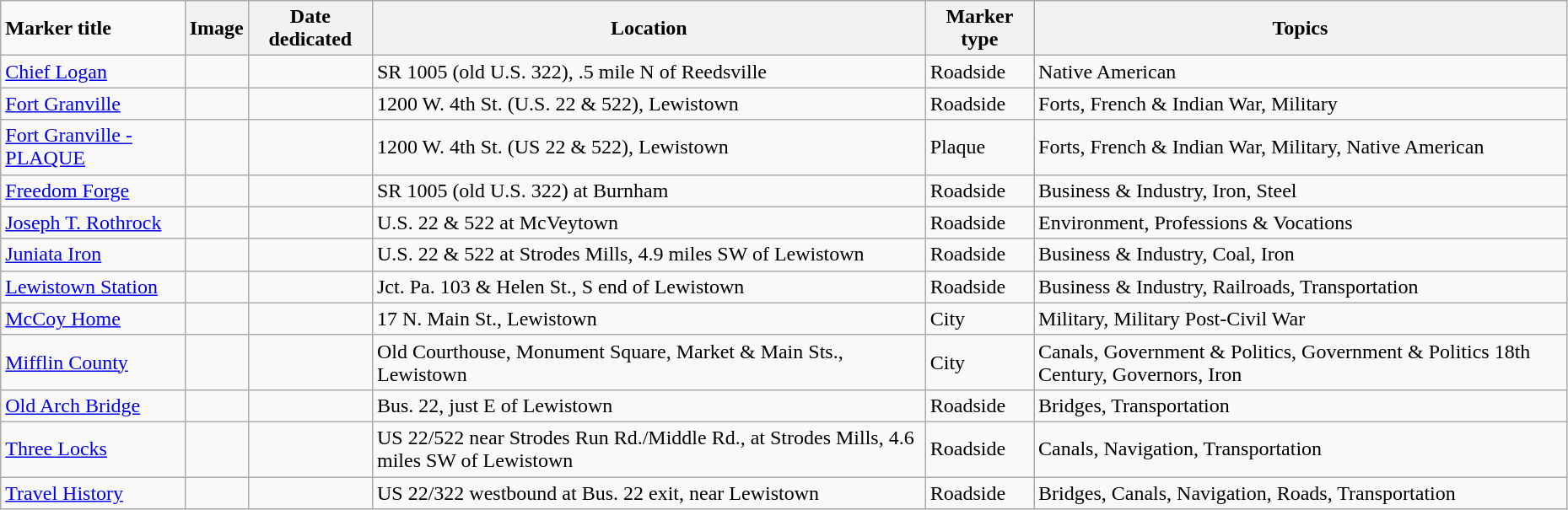<table class="wikitable sortable" style="width:98%">
<tr>
<td><strong>Marker title</strong></td>
<th class="unsortable"><strong>Image</strong></th>
<th><strong>Date dedicated</strong></th>
<th><strong>Location</strong></th>
<th><strong>Marker type</strong></th>
<th><strong>Topics</strong></th>
</tr>
<tr ->
<td><a href='#'>Chief Logan</a></td>
<td></td>
<td></td>
<td>SR 1005 (old U.S. 322), .5 mile N of Reedsville<br><small></small></td>
<td>Roadside</td>
<td>Native American</td>
</tr>
<tr ->
<td><a href='#'>Fort Granville</a></td>
<td></td>
<td></td>
<td>1200 W. 4th St. (U.S. 22 & 522), Lewistown<br><small></small></td>
<td>Roadside</td>
<td>Forts, French & Indian War, Military</td>
</tr>
<tr ->
<td><a href='#'>Fort Granville - PLAQUE</a></td>
<td></td>
<td></td>
<td>1200 W. 4th St. (US 22 & 522), Lewistown<br><small></small></td>
<td>Plaque</td>
<td>Forts, French & Indian War, Military, Native American</td>
</tr>
<tr ->
<td><a href='#'>Freedom Forge</a></td>
<td></td>
<td></td>
<td>SR 1005 (old U.S. 322) at Burnham<br><small></small></td>
<td>Roadside</td>
<td>Business & Industry, Iron, Steel</td>
</tr>
<tr ->
<td><a href='#'>Joseph T. Rothrock</a></td>
<td></td>
<td></td>
<td>U.S. 22 & 522 at McVeytown<br><small></small></td>
<td>Roadside</td>
<td>Environment, Professions & Vocations</td>
</tr>
<tr ->
<td><a href='#'>Juniata Iron</a></td>
<td></td>
<td></td>
<td>U.S. 22 & 522 at Strodes Mills, 4.9 miles SW of Lewistown<br><small></small></td>
<td>Roadside</td>
<td>Business & Industry, Coal, Iron</td>
</tr>
<tr ->
<td><a href='#'>Lewistown Station</a></td>
<td></td>
<td></td>
<td>Jct. Pa. 103 & Helen St., S end of Lewistown<br><small></small></td>
<td>Roadside</td>
<td>Business & Industry, Railroads, Transportation</td>
</tr>
<tr ->
<td><a href='#'>McCoy Home</a></td>
<td></td>
<td></td>
<td>17 N. Main St., Lewistown<br><small></small></td>
<td>City</td>
<td>Military, Military Post-Civil War</td>
</tr>
<tr ->
<td><a href='#'>Mifflin County</a></td>
<td></td>
<td></td>
<td>Old Courthouse, Monument Square, Market & Main Sts., Lewistown<br><small></small></td>
<td>City</td>
<td>Canals, Government & Politics, Government & Politics 18th Century, Governors, Iron</td>
</tr>
<tr ->
<td><a href='#'>Old Arch Bridge</a></td>
<td></td>
<td></td>
<td>Bus. 22, just E of Lewistown<br><small></small></td>
<td>Roadside</td>
<td>Bridges, Transportation</td>
</tr>
<tr ->
<td><a href='#'>Three Locks</a></td>
<td></td>
<td></td>
<td>US 22/522 near Strodes Run Rd./Middle Rd., at Strodes Mills, 4.6 miles SW of Lewistown<br><small></small></td>
<td>Roadside</td>
<td>Canals, Navigation, Transportation</td>
</tr>
<tr ->
<td><a href='#'>Travel History</a></td>
<td></td>
<td></td>
<td>US 22/322 westbound at Bus. 22 exit, near Lewistown <br><small></small></td>
<td>Roadside</td>
<td>Bridges, Canals, Navigation, Roads, Transportation</td>
</tr>
</table>
